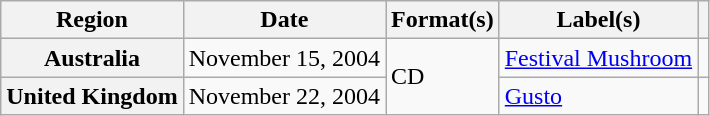<table class="wikitable plainrowheaders">
<tr>
<th scope="col">Region</th>
<th scope="col">Date</th>
<th scope="col">Format(s)</th>
<th scope="col">Label(s)</th>
<th scope="col"></th>
</tr>
<tr>
<th scope="row">Australia</th>
<td>November 15, 2004</td>
<td rowspan="2">CD</td>
<td><a href='#'>Festival Mushroom</a></td>
<td></td>
</tr>
<tr>
<th scope="row">United Kingdom</th>
<td>November 22, 2004</td>
<td><a href='#'>Gusto</a></td>
<td></td>
</tr>
</table>
